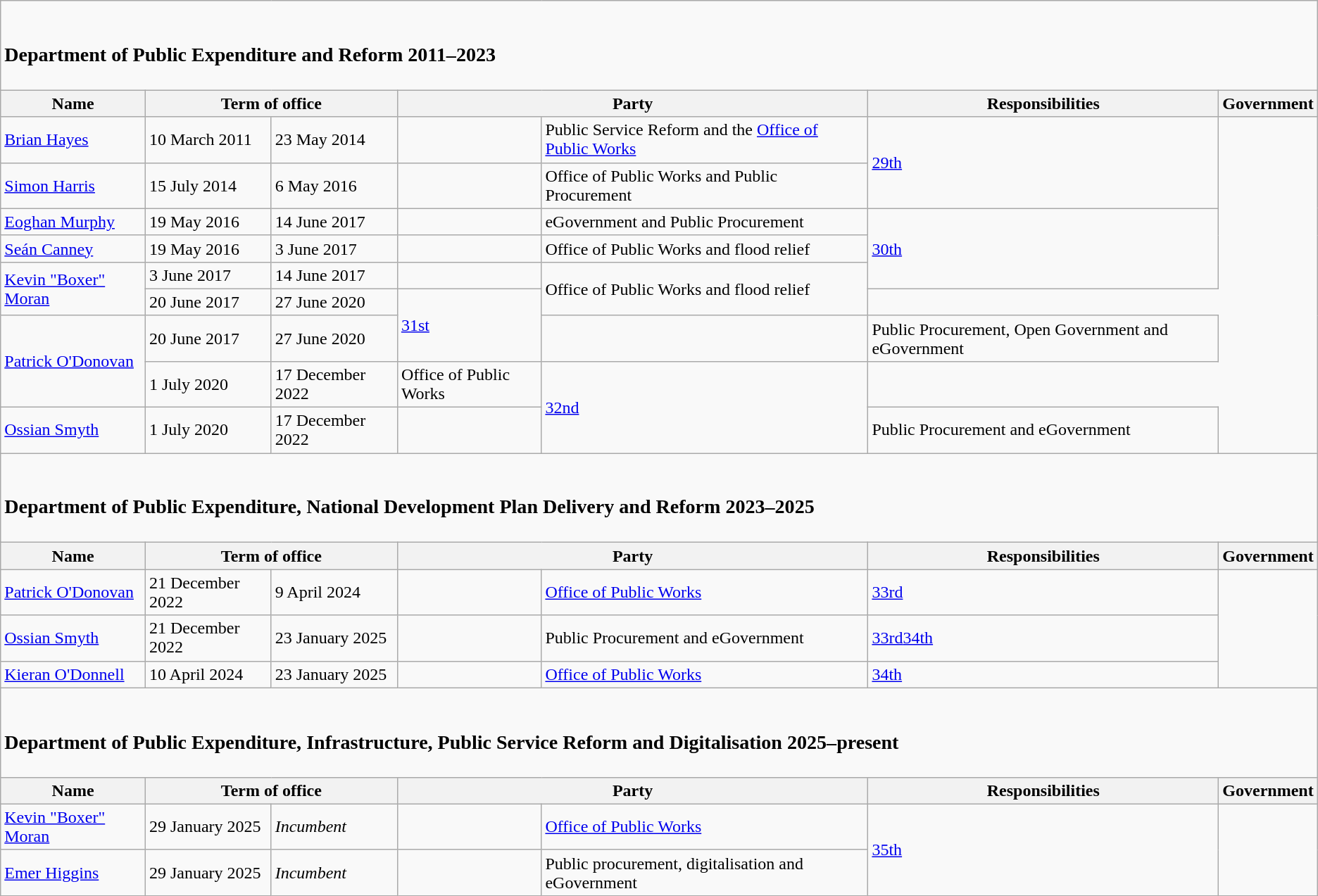<table class="wikitable">
<tr>
<td colspan="7"><br><h3>Department of Public Expenditure and Reform 2011–2023</h3></td>
</tr>
<tr>
<th>Name</th>
<th colspan="2">Term of office</th>
<th colspan="2">Party</th>
<th>Responsibilities</th>
<th>Government</th>
</tr>
<tr>
<td><a href='#'>Brian Hayes</a></td>
<td>10 March 2011</td>
<td>23 May 2014</td>
<td></td>
<td>Public Service Reform and the <a href='#'>Office of Public Works</a></td>
<td rowspan=2><a href='#'>29th</a></td>
</tr>
<tr>
<td><a href='#'>Simon Harris</a></td>
<td>15 July 2014</td>
<td>6 May 2016</td>
<td></td>
<td>Office of Public Works and Public Procurement</td>
</tr>
<tr>
<td><a href='#'>Eoghan Murphy</a></td>
<td>19 May 2016</td>
<td>14 June 2017</td>
<td></td>
<td>eGovernment and Public Procurement</td>
<td rowspan=3><a href='#'>30th</a></td>
</tr>
<tr>
<td><a href='#'>Seán Canney</a></td>
<td>19 May 2016</td>
<td>3 June 2017</td>
<td></td>
<td>Office of Public Works and flood relief</td>
</tr>
<tr>
<td rowspan=2><a href='#'>Kevin "Boxer" Moran</a></td>
<td>3 June 2017</td>
<td>14 June 2017</td>
<td></td>
<td rowspan=2>Office of Public Works and flood relief</td>
</tr>
<tr>
<td>20 June 2017</td>
<td>27 June 2020</td>
<td rowspan=2><a href='#'>31st</a></td>
</tr>
<tr>
<td rowspan=2><a href='#'>Patrick O'Donovan</a></td>
<td>20 June 2017</td>
<td>27 June 2020</td>
<td></td>
<td>Public Procurement, Open Government and eGovernment</td>
</tr>
<tr>
<td>1 July 2020</td>
<td>17 December 2022</td>
<td>Office of Public Works</td>
<td rowspan=2><a href='#'>32nd</a></td>
</tr>
<tr>
<td><a href='#'>Ossian Smyth</a></td>
<td>1 July 2020</td>
<td>17 December 2022</td>
<td></td>
<td>Public Procurement and eGovernment</td>
</tr>
<tr>
<td colspan="7"><br><h3>Department of Public Expenditure, National Development Plan Delivery and Reform 2023–2025</h3></td>
</tr>
<tr>
<th>Name</th>
<th colspan="2">Term of office</th>
<th colspan="2">Party</th>
<th>Responsibilities</th>
<th>Government</th>
</tr>
<tr>
<td><a href='#'>Patrick O'Donovan</a></td>
<td>21 December 2022</td>
<td>9 April 2024</td>
<td></td>
<td><a href='#'>Office of Public Works</a></td>
<td><a href='#'>33rd</a></td>
</tr>
<tr>
<td><a href='#'>Ossian Smyth</a></td>
<td>21 December 2022</td>
<td>23 January 2025</td>
<td></td>
<td>Public Procurement and eGovernment</td>
<td><a href='#'>33rd</a><a href='#'>34th</a></td>
</tr>
<tr>
<td><a href='#'>Kieran O'Donnell</a></td>
<td>10 April 2024</td>
<td>23 January 2025</td>
<td></td>
<td><a href='#'>Office of Public Works</a></td>
<td><a href='#'>34th</a></td>
</tr>
<tr>
<td colspan="7"><br><h3>Department of Public Expenditure, Infrastructure, Public Service Reform and Digitalisation 2025–present</h3></td>
</tr>
<tr>
<th>Name</th>
<th colspan="2">Term of office</th>
<th colspan="2">Party</th>
<th>Responsibilities</th>
<th>Government</th>
</tr>
<tr>
<td><a href='#'>Kevin "Boxer" Moran</a></td>
<td>29 January 2025</td>
<td><em>Incumbent</em></td>
<td></td>
<td><a href='#'>Office of Public Works</a></td>
<td rowspan=2><a href='#'>35th</a></td>
</tr>
<tr>
<td><a href='#'>Emer Higgins</a></td>
<td>29 January 2025</td>
<td><em>Incumbent</em></td>
<td></td>
<td>Public procurement, digitalisation and eGovernment</td>
</tr>
</table>
